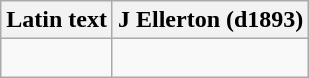<table class=wikitable>
<tr>
<th>Latin text</th>
<th>J Ellerton (d1893)</th>
</tr>
<tr>
<td><br></td>
<td><br></td>
</tr>
</table>
